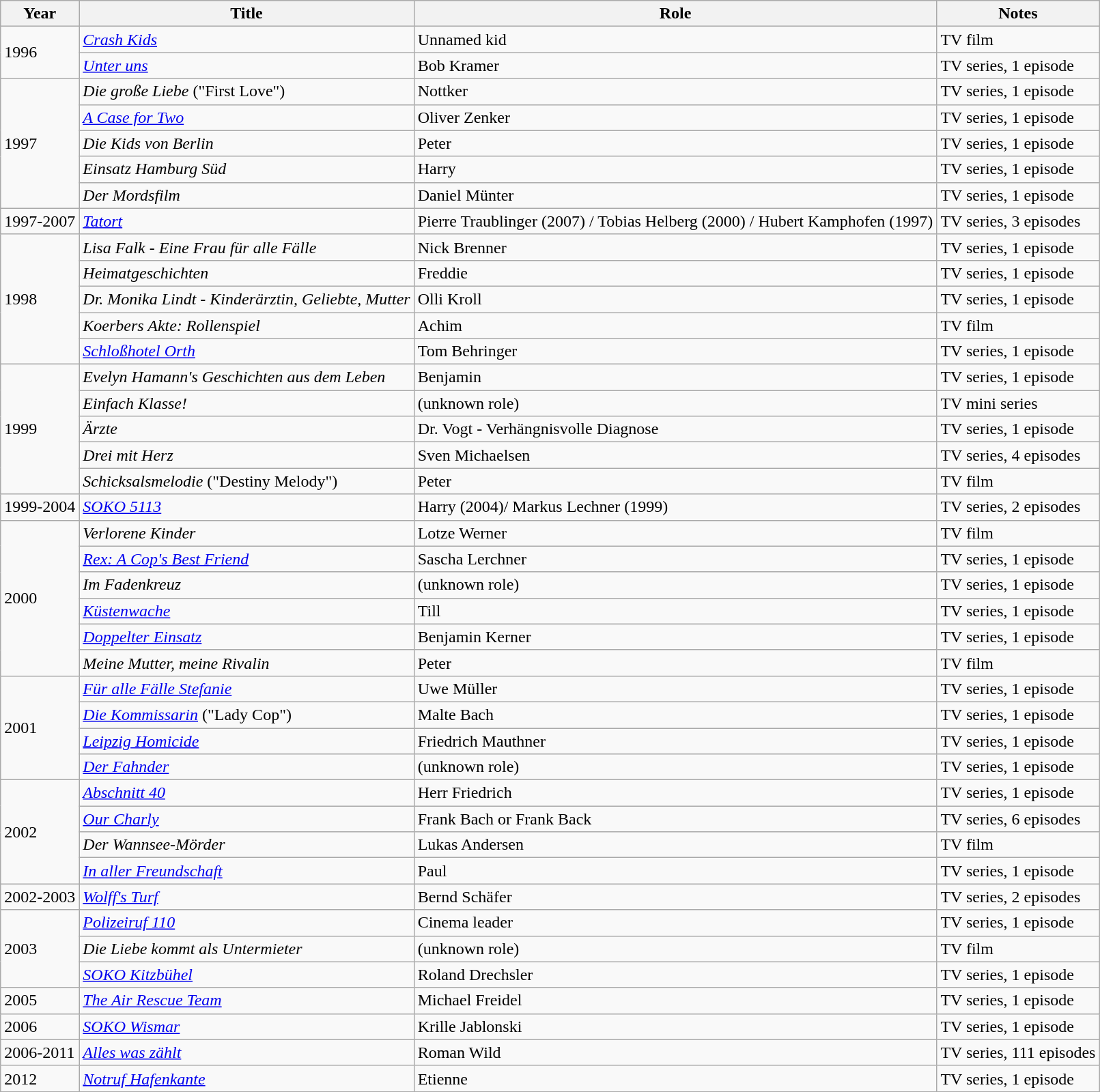<table class="wikitable sortable">
<tr>
<th>Year</th>
<th>Title</th>
<th>Role</th>
<th>Notes</th>
</tr>
<tr>
<td rowspan=2>1996</td>
<td><em><a href='#'>Crash Kids</a></em></td>
<td>Unnamed kid</td>
<td>TV film</td>
</tr>
<tr>
<td><em><a href='#'>Unter uns</a></em></td>
<td>Bob Kramer</td>
<td>TV series, 1 episode </td>
</tr>
<tr>
<td rowspan=5>1997</td>
<td><em>Die große Liebe</em> ("First Love")</td>
<td>Nottker</td>
<td>TV series, 1 episode</td>
</tr>
<tr>
<td><em><a href='#'>A Case for Two</a></em></td>
<td>Oliver Zenker</td>
<td>TV series, 1 episode</td>
</tr>
<tr>
<td><em>Die Kids von Berlin</em></td>
<td>Peter</td>
<td>TV series, 1 episode</td>
</tr>
<tr>
<td><em>Einsatz Hamburg Süd</em></td>
<td>Harry</td>
<td>TV series, 1 episode</td>
</tr>
<tr>
<td><em>Der Mordsfilm</em></td>
<td>Daniel Münter</td>
<td>TV series, 1 episode</td>
</tr>
<tr>
<td>1997-2007</td>
<td><em><a href='#'>Tatort</a></em></td>
<td>Pierre Traublinger (2007) / Tobias Helberg (2000) / Hubert Kamphofen (1997)</td>
<td>TV series, 3 episodes</td>
</tr>
<tr>
<td rowspan=5>1998</td>
<td><em>Lisa Falk - Eine Frau für alle Fälle</em></td>
<td>Nick Brenner</td>
<td>TV series, 1 episode</td>
</tr>
<tr>
<td><em>Heimatgeschichten</em></td>
<td>Freddie</td>
<td>TV series, 1 episode</td>
</tr>
<tr>
<td><em>Dr. Monika Lindt - Kinderärztin, Geliebte, Mutter</em></td>
<td>Olli Kroll</td>
<td>TV series, 1 episode</td>
</tr>
<tr>
<td><em>Koerbers Akte: Rollenspiel</em></td>
<td>Achim</td>
<td>TV film</td>
</tr>
<tr>
<td><em><a href='#'>Schloßhotel Orth</a></em></td>
<td>Tom Behringer</td>
<td>TV series, 1 episode</td>
</tr>
<tr>
<td rowspan=5>1999</td>
<td><em>Evelyn Hamann's Geschichten aus dem Leben</em></td>
<td>Benjamin</td>
<td>TV series, 1 episode</td>
</tr>
<tr>
<td><em>Einfach Klasse!</em></td>
<td>(unknown role)</td>
<td>TV mini series</td>
</tr>
<tr>
<td><em>Ärzte</em></td>
<td>Dr. Vogt - Verhängnisvolle Diagnose</td>
<td>TV series, 1 episode</td>
</tr>
<tr>
<td><em>Drei mit Herz</em></td>
<td>Sven Michaelsen</td>
<td>TV series, 4 episodes</td>
</tr>
<tr>
<td><em>Schicksalsmelodie</em> ("Destiny Melody")</td>
<td>Peter</td>
<td>TV film</td>
</tr>
<tr>
<td>1999-2004</td>
<td><em><a href='#'>SOKO 5113</a></em></td>
<td>Harry (2004)/ Markus Lechner (1999)</td>
<td>TV series, 2 episodes</td>
</tr>
<tr>
<td rowspan=6>2000</td>
<td><em>Verlorene Kinder</em></td>
<td>Lotze Werner</td>
<td>TV film</td>
</tr>
<tr>
<td><em><a href='#'>Rex: A Cop's Best Friend</a></em></td>
<td>Sascha Lerchner</td>
<td>TV series, 1 episode</td>
</tr>
<tr>
<td><em>Im Fadenkreuz</em></td>
<td>(unknown role)</td>
<td>TV series, 1 episode</td>
</tr>
<tr>
<td><em><a href='#'>Küstenwache</a></em></td>
<td>Till</td>
<td>TV series, 1 episode</td>
</tr>
<tr>
<td><em><a href='#'>Doppelter Einsatz</a></em></td>
<td>Benjamin Kerner</td>
<td>TV series, 1 episode</td>
</tr>
<tr>
<td><em>Meine Mutter, meine Rivalin</em></td>
<td>Peter</td>
<td>TV film</td>
</tr>
<tr>
<td rowspan=4>2001</td>
<td><em><a href='#'>Für alle Fälle Stefanie</a></em></td>
<td>Uwe Müller</td>
<td>TV series, 1 episode</td>
</tr>
<tr>
<td><em><a href='#'>Die Kommissarin</a></em>  ("Lady Cop")</td>
<td>Malte Bach</td>
<td>TV series, 1 episode</td>
</tr>
<tr>
<td><em><a href='#'>Leipzig Homicide</a></em></td>
<td>Friedrich Mauthner</td>
<td>TV series, 1 episode</td>
</tr>
<tr>
<td><em><a href='#'>Der Fahnder</a></em></td>
<td>(unknown role)</td>
<td>TV series, 1 episode</td>
</tr>
<tr>
<td rowspan=4>2002</td>
<td><em><a href='#'>Abschnitt 40</a></em></td>
<td>Herr Friedrich</td>
<td>TV series, 1 episode</td>
</tr>
<tr>
<td><em><a href='#'>Our Charly</a></em></td>
<td>Frank Bach or Frank Back</td>
<td>TV series, 6 episodes</td>
</tr>
<tr>
<td><em>Der Wannsee-Mörder</em></td>
<td>Lukas Andersen</td>
<td>TV film</td>
</tr>
<tr>
<td><em><a href='#'>In aller Freundschaft</a></em></td>
<td>Paul</td>
<td>TV series, 1 episode</td>
</tr>
<tr>
<td>2002-2003</td>
<td><em><a href='#'>Wolff's Turf</a></em></td>
<td>Bernd Schäfer</td>
<td>TV series, 2 episodes</td>
</tr>
<tr>
<td rowspan=3>2003</td>
<td><em><a href='#'>Polizeiruf 110</a></em></td>
<td>Cinema leader</td>
<td>TV series, 1 episode</td>
</tr>
<tr>
<td><em>Die Liebe kommt als Untermieter</em></td>
<td>(unknown role)</td>
<td>TV film</td>
</tr>
<tr>
<td><em><a href='#'>SOKO Kitzbühel</a></em></td>
<td>Roland Drechsler</td>
<td>TV series, 1 episode</td>
</tr>
<tr>
<td>2005</td>
<td><em><a href='#'>The Air Rescue Team</a></em></td>
<td>Michael Freidel</td>
<td>TV series, 1 episode</td>
</tr>
<tr>
<td>2006</td>
<td><em><a href='#'>SOKO Wismar</a></em></td>
<td>Krille Jablonski</td>
<td>TV series, 1 episode</td>
</tr>
<tr>
<td>2006-2011</td>
<td><em><a href='#'>Alles was zählt</a></em></td>
<td>Roman Wild</td>
<td>TV series, 111 episodes</td>
</tr>
<tr>
<td>2012</td>
<td><em><a href='#'>Notruf Hafenkante</a></em></td>
<td>Etienne</td>
<td>TV series, 1 episode</td>
</tr>
<tr>
</tr>
</table>
